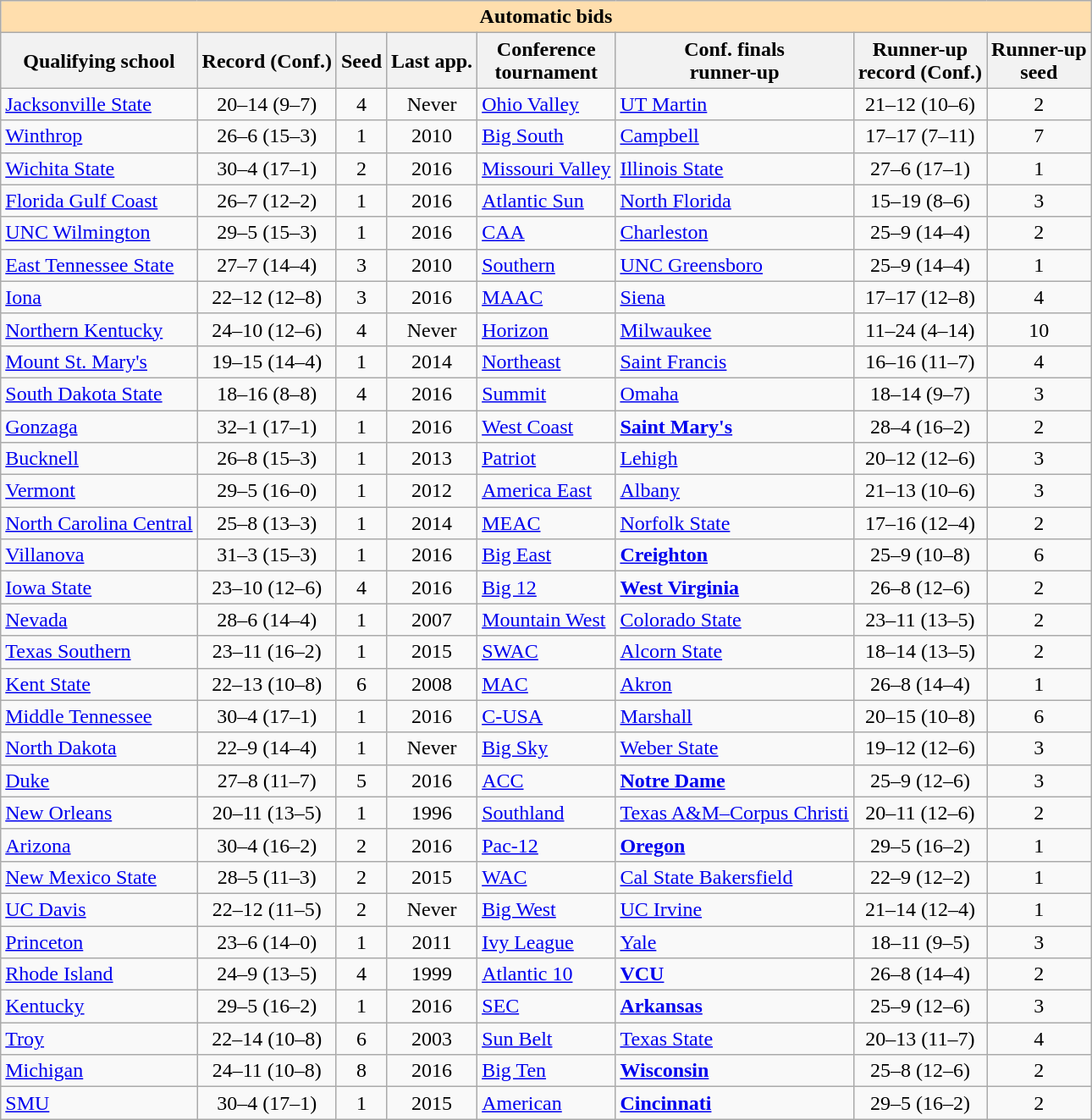<table class="wikitable">
<tr>
<th colspan="8" style="background:#ffdead;">Automatic bids</th>
</tr>
<tr>
<th>Qualifying school</th>
<th>Record (Conf.)</th>
<th>Seed</th>
<th>Last app.</th>
<th>Conference<br>tournament</th>
<th>Conf. finals<br>runner-up</th>
<th>Runner-up<br>record (Conf.)</th>
<th>Runner-up<br>seed</th>
</tr>
<tr>
<td><a href='#'>Jacksonville State</a></td>
<td align=center>20–14 (9–7)</td>
<td align=center>4</td>
<td align=center>Never</td>
<td><a href='#'>Ohio Valley</a></td>
<td><a href='#'>UT Martin</a></td>
<td align=center>21–12 (10–6)</td>
<td align=center>2</td>
</tr>
<tr>
<td><a href='#'>Winthrop</a></td>
<td align=center>26–6 (15–3)</td>
<td align=center>1</td>
<td align=center>2010</td>
<td><a href='#'>Big South</a></td>
<td><a href='#'>Campbell</a></td>
<td align=center>17–17 (7–11)</td>
<td align=center>7</td>
</tr>
<tr>
<td><a href='#'>Wichita State</a></td>
<td align=center>30–4 (17–1)</td>
<td align=center>2</td>
<td align=center>2016</td>
<td><a href='#'>Missouri Valley</a></td>
<td><a href='#'>Illinois State</a></td>
<td align=center>27–6 (17–1)</td>
<td align=center>1</td>
</tr>
<tr>
<td><a href='#'>Florida Gulf Coast</a></td>
<td align=center>26–7 (12–2)</td>
<td align=center>1</td>
<td align=center>2016</td>
<td><a href='#'>Atlantic Sun</a></td>
<td><a href='#'>North Florida</a></td>
<td align=center>15–19 (8–6)</td>
<td align=center>3</td>
</tr>
<tr>
<td><a href='#'>UNC Wilmington</a></td>
<td align=center>29–5 (15–3)</td>
<td align=center>1</td>
<td align=center>2016</td>
<td><a href='#'>CAA</a></td>
<td><a href='#'>Charleston</a></td>
<td align=center>25–9 (14–4)</td>
<td align=center>2</td>
</tr>
<tr>
<td><a href='#'>East Tennessee State</a></td>
<td align=center>27–7 (14–4)</td>
<td align=center>3</td>
<td align=center>2010</td>
<td><a href='#'>Southern</a></td>
<td><a href='#'>UNC Greensboro</a></td>
<td align=center>25–9 (14–4)</td>
<td align=center>1</td>
</tr>
<tr>
<td><a href='#'>Iona</a></td>
<td align=center>22–12 (12–8)</td>
<td align=center>3</td>
<td align=center>2016</td>
<td><a href='#'>MAAC</a></td>
<td><a href='#'>Siena</a></td>
<td align=center>17–17 (12–8)</td>
<td align=center>4</td>
</tr>
<tr>
<td><a href='#'>Northern Kentucky</a></td>
<td align=center>24–10 (12–6)</td>
<td align=center>4</td>
<td align=center>Never</td>
<td><a href='#'>Horizon</a></td>
<td><a href='#'>Milwaukee</a></td>
<td align=center>11–24 (4–14)</td>
<td align=center>10</td>
</tr>
<tr>
<td><a href='#'>Mount St. Mary's</a></td>
<td align=center>19–15 (14–4)</td>
<td align=center>1</td>
<td align=center>2014</td>
<td><a href='#'>Northeast</a></td>
<td><a href='#'>Saint Francis</a></td>
<td align=center>16–16 (11–7)</td>
<td align=center>4</td>
</tr>
<tr>
<td><a href='#'>South Dakota State</a></td>
<td align=center>18–16 (8–8)</td>
<td align=center>4</td>
<td align=center>2016</td>
<td><a href='#'>Summit</a></td>
<td><a href='#'>Omaha</a></td>
<td align=center>18–14 (9–7)</td>
<td align=center>3</td>
</tr>
<tr>
<td><a href='#'>Gonzaga</a></td>
<td align=center>32–1 (17–1)</td>
<td align=center>1</td>
<td align=center>2016</td>
<td><a href='#'>West Coast</a></td>
<td><strong><a href='#'>Saint Mary's</a></strong></td>
<td align=center>28–4 (16–2)</td>
<td align=center>2</td>
</tr>
<tr>
<td><a href='#'>Bucknell</a></td>
<td align=center>26–8 (15–3)</td>
<td align=center>1</td>
<td align=center>2013</td>
<td><a href='#'>Patriot</a></td>
<td><a href='#'>Lehigh</a></td>
<td align=center>20–12 (12–6)</td>
<td align=center>3</td>
</tr>
<tr>
<td><a href='#'>Vermont</a></td>
<td align=center>29–5 (16–0)</td>
<td align=center>1</td>
<td align=center>2012</td>
<td><a href='#'>America East</a></td>
<td><a href='#'>Albany</a></td>
<td align=center>21–13 (10–6)</td>
<td align=center>3</td>
</tr>
<tr>
<td><a href='#'>North Carolina Central</a></td>
<td align=center>25–8 (13–3)</td>
<td align=center>1</td>
<td align=center>2014</td>
<td><a href='#'>MEAC</a></td>
<td><a href='#'>Norfolk State</a></td>
<td align=center>17–16 (12–4)</td>
<td align=center>2</td>
</tr>
<tr>
<td><a href='#'>Villanova</a></td>
<td align=center>31–3 (15–3)</td>
<td align=center>1</td>
<td align=center>2016</td>
<td><a href='#'>Big East</a></td>
<td><strong><a href='#'>Creighton</a></strong></td>
<td align=center>25–9 (10–8)</td>
<td align=center>6</td>
</tr>
<tr>
<td><a href='#'>Iowa State</a></td>
<td align=center>23–10 (12–6)</td>
<td align=center>4</td>
<td align=center>2016</td>
<td><a href='#'>Big 12</a></td>
<td><strong><a href='#'>West Virginia</a></strong></td>
<td align=center>26–8 (12–6)</td>
<td align=center>2</td>
</tr>
<tr>
<td><a href='#'>Nevada</a></td>
<td align=center>28–6 (14–4)</td>
<td align=center>1</td>
<td align=center>2007</td>
<td><a href='#'>Mountain West</a></td>
<td><a href='#'>Colorado State</a></td>
<td align=center>23–11 (13–5)</td>
<td align=center>2</td>
</tr>
<tr>
<td><a href='#'>Texas Southern</a></td>
<td align=center>23–11 (16–2)</td>
<td align=center>1</td>
<td align=center>2015</td>
<td><a href='#'>SWAC</a></td>
<td><a href='#'>Alcorn State</a></td>
<td align=center>18–14 (13–5)</td>
<td align=center>2</td>
</tr>
<tr>
<td><a href='#'>Kent State</a></td>
<td align=center>22–13 (10–8)</td>
<td align=center>6</td>
<td align=center>2008</td>
<td><a href='#'>MAC</a></td>
<td><a href='#'>Akron</a></td>
<td align=center>26–8 (14–4)</td>
<td align=center>1</td>
</tr>
<tr>
<td><a href='#'>Middle Tennessee</a></td>
<td align=center>30–4 (17–1)</td>
<td align=center>1</td>
<td align=center>2016</td>
<td><a href='#'>C-USA</a></td>
<td><a href='#'>Marshall</a></td>
<td align=center>20–15 (10–8)</td>
<td align=center>6</td>
</tr>
<tr>
<td><a href='#'>North Dakota</a></td>
<td align=center>22–9 (14–4)</td>
<td align=center>1</td>
<td align=center>Never</td>
<td><a href='#'>Big Sky</a></td>
<td><a href='#'>Weber State</a></td>
<td align=center>19–12 (12–6)</td>
<td align=center>3</td>
</tr>
<tr>
<td><a href='#'>Duke</a></td>
<td align=center>27–8 (11–7)</td>
<td align=center>5</td>
<td align=center>2016</td>
<td><a href='#'>ACC</a></td>
<td><strong><a href='#'>Notre Dame</a></strong></td>
<td align=center>25–9 (12–6)</td>
<td align=center>3</td>
</tr>
<tr>
<td><a href='#'>New Orleans</a></td>
<td align=center>20–11 (13–5)</td>
<td align=center>1</td>
<td align=center>1996</td>
<td><a href='#'>Southland</a></td>
<td><a href='#'>Texas A&M–Corpus Christi</a></td>
<td align=center>20–11 (12–6)</td>
<td align=center>2</td>
</tr>
<tr>
<td><a href='#'>Arizona</a></td>
<td align=center>30–4 (16–2)</td>
<td align=center>2</td>
<td align=center>2016</td>
<td><a href='#'>Pac-12</a></td>
<td><strong><a href='#'>Oregon</a></strong></td>
<td align=center>29–5 (16–2)</td>
<td align=center>1</td>
</tr>
<tr>
<td><a href='#'>New Mexico State</a></td>
<td align=center>28–5 (11–3)</td>
<td align=center>2</td>
<td align=center>2015</td>
<td><a href='#'>WAC</a></td>
<td><a href='#'>Cal State Bakersfield</a></td>
<td align=center>22–9 (12–2)</td>
<td align=center>1</td>
</tr>
<tr>
<td><a href='#'>UC Davis</a></td>
<td align=center>22–12 (11–5)</td>
<td align=center>2</td>
<td align=center>Never</td>
<td><a href='#'>Big West</a></td>
<td><a href='#'>UC Irvine</a></td>
<td align=center>21–14 (12–4)</td>
<td align=center>1</td>
</tr>
<tr>
<td><a href='#'>Princeton</a></td>
<td align=center>23–6 (14–0)</td>
<td align=center>1</td>
<td align=center>2011</td>
<td><a href='#'>Ivy League</a></td>
<td><a href='#'>Yale</a></td>
<td align=center>18–11 (9–5)</td>
<td align=center>3</td>
</tr>
<tr>
<td><a href='#'>Rhode Island</a></td>
<td align=center>24–9 (13–5)</td>
<td align=center>4</td>
<td align=center>1999</td>
<td><a href='#'>Atlantic 10</a></td>
<td><strong><a href='#'>VCU</a></strong></td>
<td align=center>26–8 (14–4)</td>
<td align=center>2</td>
</tr>
<tr>
<td><a href='#'>Kentucky</a></td>
<td align=center>29–5 (16–2)</td>
<td align=center>1</td>
<td align=center>2016</td>
<td><a href='#'>SEC</a></td>
<td><strong><a href='#'>Arkansas</a></strong></td>
<td align=center>25–9 (12–6)</td>
<td align=center>3</td>
</tr>
<tr>
<td><a href='#'>Troy</a></td>
<td align=center>22–14 (10–8)</td>
<td align=center>6</td>
<td align=center>2003</td>
<td><a href='#'>Sun Belt</a></td>
<td><a href='#'>Texas State</a></td>
<td align=center>20–13 (11–7)</td>
<td align=center>4</td>
</tr>
<tr>
<td><a href='#'>Michigan</a></td>
<td align=center>24–11 (10–8)</td>
<td align=center>8</td>
<td align=center>2016</td>
<td><a href='#'>Big Ten</a></td>
<td><strong><a href='#'>Wisconsin</a></strong></td>
<td align=center>25–8 (12–6)</td>
<td align=center>2</td>
</tr>
<tr>
<td><a href='#'>SMU</a></td>
<td align=center>30–4 (17–1)</td>
<td align=center>1</td>
<td align=center>2015</td>
<td><a href='#'>American</a></td>
<td><strong><a href='#'>Cincinnati</a></strong></td>
<td align=center>29–5 (16–2)</td>
<td align=center>2</td>
</tr>
</table>
